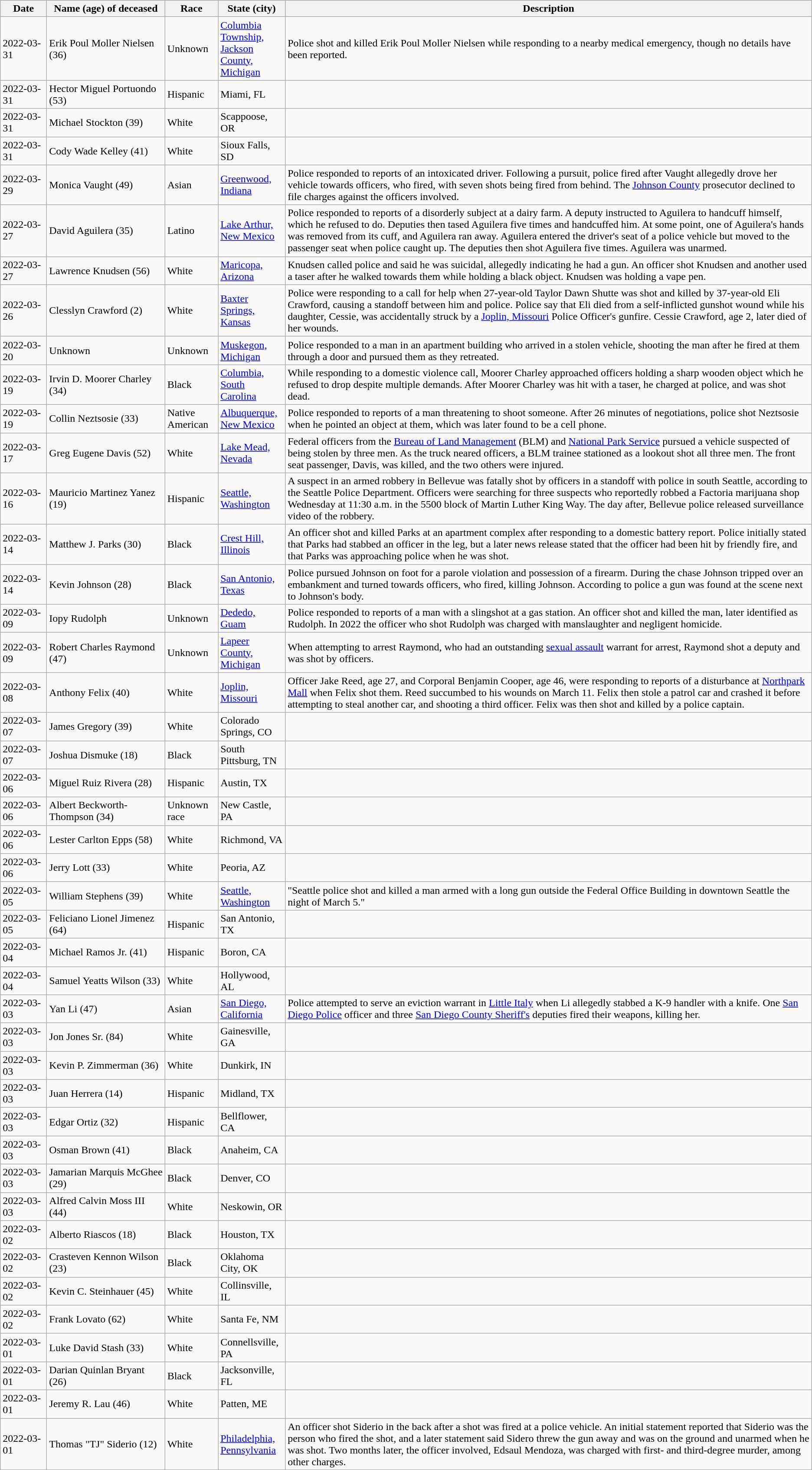<table class="wikitable sortable" border="1" id="killed">
<tr>
<th scope="col" style="width: 4rem;">Date</th>
<th nowrap>Name (age) of deceased</th>
<th>Race</th>
<th scope="col" style="width: 6rem;">State (city)</th>
<th>Description</th>
</tr>
<tr>
<td>2022-03-31</td>
<td>Erik Poul Moller Nielsen (36)</td>
<td>Unknown</td>
<td><a href='#'>Columbia Township, Jackson County, Michigan</a></td>
<td>Police shot and killed Erik Poul Moller Nielsen while responding to a nearby medical emergency, though no details have been reported.</td>
</tr>
<tr>
<td>2022-03-31</td>
<td>Hector Miguel Portuondo (53)</td>
<td>Hispanic</td>
<td>Miami, FL</td>
<td></td>
</tr>
<tr>
<td>2022-03-31</td>
<td>Michael Stockton (39)</td>
<td>White</td>
<td>Scappoose, OR</td>
<td></td>
</tr>
<tr>
<td>2022-03-31</td>
<td>Cody Wade Kelley (41)</td>
<td>White</td>
<td>Sioux Falls, SD</td>
<td></td>
</tr>
<tr>
<td>2022-03-29</td>
<td>Monica Vaught (49)</td>
<td>Asian</td>
<td><a href='#'>Greenwood, Indiana</a></td>
<td>Police responded to reports of an intoxicated driver. Following a pursuit, police fired after Vaught allegedly drove her vehicle towards officers, who fired, with seven shots being fired from behind. The <a href='#'>Johnson County</a> prosecutor declined to file charges against the officers involved.</td>
</tr>
<tr>
<td>2022-03-27</td>
<td>David Aguilera (35)</td>
<td>Latino</td>
<td><a href='#'>Lake Arthur, New Mexico</a></td>
<td>Police responded to reports of a disorderly subject at a dairy farm.  A deputy instructed to Aguilera to handcuff himself, which he refused to do. Deputies then tased Aguilera five times and handcuffed him. At some point, one of Aguilera's hands was removed from its cuff, and Aguilera ran away. Aguilera entered the driver's seat of a police vehicle  but moved to the passenger seat when police caught up. The deputies then shot Aguilera five times. Aguilera was unarmed.</td>
</tr>
<tr>
<td>2022-03-27</td>
<td>Lawrence Knudsen (56)</td>
<td>White</td>
<td><a href='#'>Maricopa, Arizona</a></td>
<td>Knudsen called police and said he was suicidal, allegedly indicating he had a gun. An officer shot Knudsen and another used a taser after he walked towards them while holding a black object. Knudsen was holding a vape pen.</td>
</tr>
<tr>
<td>2022-03-26</td>
<td>Clesslyn Crawford (2)</td>
<td>White</td>
<td><a href='#'>Baxter Springs, Kansas</a></td>
<td>Police were responding to a call for help when 27-year-old Taylor Dawn Shutte was shot and killed by 37-year-old Eli Crawford, causing a standoff between him and police. Police say that Eli died from a self-inflicted gunshot wound while his daughter, Cessie, was accidentally struck by a <a href='#'>Joplin, Missouri</a> Police Officer's gunfire. Cessie Crawford, age 2, later died of her wounds.</td>
</tr>
<tr>
<td>2022-03-20</td>
<td>Unknown</td>
<td>Unknown</td>
<td><a href='#'>Muskegon, Michigan</a></td>
<td>Police responded to a man in an apartment building who arrived in a stolen vehicle, shooting the man after he fired at them through a door and pursued them as they retreated.</td>
</tr>
<tr>
<td>2022-03-19</td>
<td>Irvin D. Moorer Charley (34)</td>
<td>Black</td>
<td><a href='#'>Columbia, South Carolina</a></td>
<td>While responding to a domestic violence call, Moorer Charley approached officers holding a sharp wooden object which he refused to drop despite multiple demands. After Moorer Charley was hit with a taser, he charged at police, and was shot dead.</td>
</tr>
<tr>
<td>2022-03-19</td>
<td>Collin Neztsosie (33)</td>
<td>Native American</td>
<td><a href='#'>Albuquerque, New Mexico</a></td>
<td>Police responded to reports of a man threatening to shoot someone. After 26 minutes of negotiations, police shot Neztsosie when he pointed an object at them, which was later found to be a cell phone.</td>
</tr>
<tr>
<td>2022-03-17</td>
<td>Greg Eugene Davis (52)</td>
<td>White</td>
<td><a href='#'>Lake Mead, Nevada</a></td>
<td>Federal officers from the <a href='#'>Bureau of Land Management</a> (BLM) and <a href='#'>National Park Service</a> pursued a vehicle suspected of being stolen by three men. As the truck neared officers, a BLM trainee stationed as a lookout shot all three men. The front seat passenger, Davis, was killed, and the two others were injured.</td>
</tr>
<tr>
<td>2022-03-16</td>
<td>Mauricio Martinez Yanez (19)</td>
<td>Hispanic</td>
<td><a href='#'>Seattle, Washington</a></td>
<td>A suspect in an armed robbery in Bellevue was fatally shot by officers in a standoff with police in south Seattle, according to the Seattle Police Department. Officers were searching for three suspects who reportedly robbed a Factoria marijuana shop Wednesday at 11:30 a.m. in the 5500 block of Martin Luther King Way. The day after, Bellevue police released surveillance video of the robbery.</td>
</tr>
<tr>
<td>2022-03-14</td>
<td>Matthew J. Parks (30)</td>
<td>Black</td>
<td><a href='#'>Crest Hill, Illinois</a></td>
<td>An officer shot and killed Parks at an apartment complex after responding to a domestic battery report. Police initially stated that Parks had stabbed an officer in the leg, but a later news release stated that the officer had been hit by friendly fire, and that Parks was approaching police when he was shot.</td>
</tr>
<tr>
<td>2022-03-14</td>
<td>Kevin Johnson (28)</td>
<td>Black</td>
<td><a href='#'>San Antonio, Texas</a></td>
<td>Police pursued Johnson on foot for a parole violation and possession of a firearm. During the chase Johnson tripped over an embankment and turned towards officers, who fired, killing Johnson. According to police a gun was found at the scene next to Johnson's body.</td>
</tr>
<tr>
<td>2022-03-09</td>
<td>Iopy Rudolph</td>
<td>Unknown</td>
<td><a href='#'>Dededo, Guam</a></td>
<td>Police responded to reports of a man with a slingshot at a gas station. An officer shot and killed the man, later identified as Rudolph. In 2022 the officer who shot Rudolph was charged with manslaughter and negligent homicide.</td>
</tr>
<tr>
<td>2022-03-09</td>
<td>Robert Charles Raymond (47)</td>
<td>Unknown</td>
<td><a href='#'>Lapeer County, Michigan</a></td>
<td>When attempting to arrest Raymond, who had an outstanding <a href='#'>sexual assault</a> warrant for arrest, Raymond shot a deputy and was shot by officers.</td>
</tr>
<tr>
<td>2022-03-08</td>
<td>Anthony Felix (40)</td>
<td>White</td>
<td><a href='#'>Joplin, Missouri</a></td>
<td>Officer Jake Reed, age 27, and Corporal Benjamin Cooper, age 46, were responding to reports of a disturbance at <a href='#'>Northpark Mall</a> when Felix shot them. Reed succumbed to his wounds on March 11. Felix then stole a patrol car and crashed it before attempting to steal another car, and shooting a third officer. Felix was then shot and killed by a police captain.</td>
</tr>
<tr>
<td>2022-03-07</td>
<td>James Gregory (39)</td>
<td>White</td>
<td>Colorado Springs, CO</td>
<td></td>
</tr>
<tr>
<td>2022-03-07</td>
<td>Joshua Dismuke (18)</td>
<td>Black</td>
<td>South Pittsburg, TN</td>
<td></td>
</tr>
<tr>
<td>2022-03-06</td>
<td>Miguel Ruiz Rivera (28)</td>
<td>Hispanic</td>
<td>Austin, TX</td>
<td></td>
</tr>
<tr>
<td>2022-03-06</td>
<td>Albert Beckworth-Thompson (34)</td>
<td>Unknown race</td>
<td>New Castle, PA</td>
<td></td>
</tr>
<tr>
<td>2022-03-06</td>
<td>Lester Carlton Epps (58)</td>
<td>White</td>
<td>Richmond, VA</td>
<td></td>
</tr>
<tr>
<td>2022-03-06</td>
<td>Jerry Lott (33)</td>
<td>White</td>
<td>Peoria, AZ</td>
<td></td>
</tr>
<tr>
<td>2022-03-05</td>
<td>William Stephens (39)</td>
<td>White</td>
<td><a href='#'>Seattle, Washington</a></td>
<td>"Seattle police shot and killed a man armed with a long gun outside the Federal Office Building in downtown Seattle the night of March 5."</td>
</tr>
<tr>
<td>2022-03-05</td>
<td>Feliciano Lionel Jimenez (64)</td>
<td>Hispanic</td>
<td>San Antonio, TX</td>
<td></td>
</tr>
<tr>
<td>2022-03-04</td>
<td>Michael Ramos Jr. (41)</td>
<td>Hispanic</td>
<td>Boron, CA</td>
<td></td>
</tr>
<tr>
<td>2022-03-04</td>
<td>Samuel Yeatts Wilson (33)</td>
<td>White</td>
<td>Hollywood, AL</td>
<td></td>
</tr>
<tr>
<td>2022-03-03</td>
<td>Yan Li (47)</td>
<td>Asian</td>
<td><a href='#'>San Diego, California</a></td>
<td>Police attempted to serve an eviction warrant in <a href='#'>Little Italy</a> when Li allegedly stabbed a K-9 handler with a knife. One <a href='#'>San Diego Police</a> officer and three <a href='#'>San Diego County Sheriff's</a> deputies fired their weapons, killing her.</td>
</tr>
<tr>
<td>2022-03-03</td>
<td>Jon Jones Sr. (84)</td>
<td>White</td>
<td>Gainesville, GA</td>
<td></td>
</tr>
<tr>
<td>2022-03-03</td>
<td>Kevin P. Zimmerman (36)</td>
<td>White</td>
<td>Dunkirk, IN</td>
<td></td>
</tr>
<tr>
<td>2022-03-03</td>
<td>Juan Herrera (14)</td>
<td>Hispanic</td>
<td>Midland, TX</td>
<td></td>
</tr>
<tr>
<td>2022-03-03</td>
<td>Edgar Ortiz (32)</td>
<td>Hispanic</td>
<td>Bellflower, CA</td>
<td></td>
</tr>
<tr>
<td>2022-03-03</td>
<td>Osman Brown (41)</td>
<td>Black</td>
<td>Anaheim, CA</td>
<td></td>
</tr>
<tr>
<td>2022-03-03</td>
<td>Jamarian Marquis McGhee (29)</td>
<td>Black</td>
<td>Denver, CO</td>
<td></td>
</tr>
<tr>
<td>2022-03-03</td>
<td>Alfred Calvin Moss III (44)</td>
<td>White</td>
<td>Neskowin, OR</td>
<td></td>
</tr>
<tr>
<td>2022-03-02</td>
<td>Alberto Riascos (18)</td>
<td>Black</td>
<td>Houston, TX</td>
<td></td>
</tr>
<tr>
<td>2022-03-02</td>
<td>Crasteven Kennon Wilson (23)</td>
<td>Black</td>
<td>Oklahoma City, OK</td>
<td></td>
</tr>
<tr>
<td>2022-03-02</td>
<td>Kevin C. Steinhauer (45)</td>
<td>White</td>
<td>Collinsville, IL</td>
<td></td>
</tr>
<tr>
<td>2022-03-02</td>
<td>Frank Lovato (62)</td>
<td>White</td>
<td>Santa Fe, NM</td>
<td></td>
</tr>
<tr>
<td>2022-03-01</td>
<td>Luke David Stash (33)</td>
<td>White</td>
<td>Connellsville, PA</td>
<td></td>
</tr>
<tr>
<td>2022-03-01</td>
<td>Darian Quinlan Bryant (26)</td>
<td>Black</td>
<td>Jacksonville, FL</td>
<td></td>
</tr>
<tr>
<td>2022-03-01</td>
<td>Jeremy R. Lau (46)</td>
<td>White</td>
<td>Patten, ME</td>
<td></td>
</tr>
<tr>
<td>2022-03-01</td>
<td>Thomas "TJ" Siderio (12)</td>
<td>White</td>
<td><a href='#'>Philadelphia, Pennsylvania</a></td>
<td>An officer shot Siderio in the back after a shot was fired at a police vehicle. An initial statement reported that Siderio was the person who fired the shot, and a later statement said Sidero threw the gun away and was on the ground and unarmed when he was shot. Two months later, the officer involved, Edsaul Mendoza, was charged with first- and third-degree murder, among other charges.</td>
</tr>
</table>
